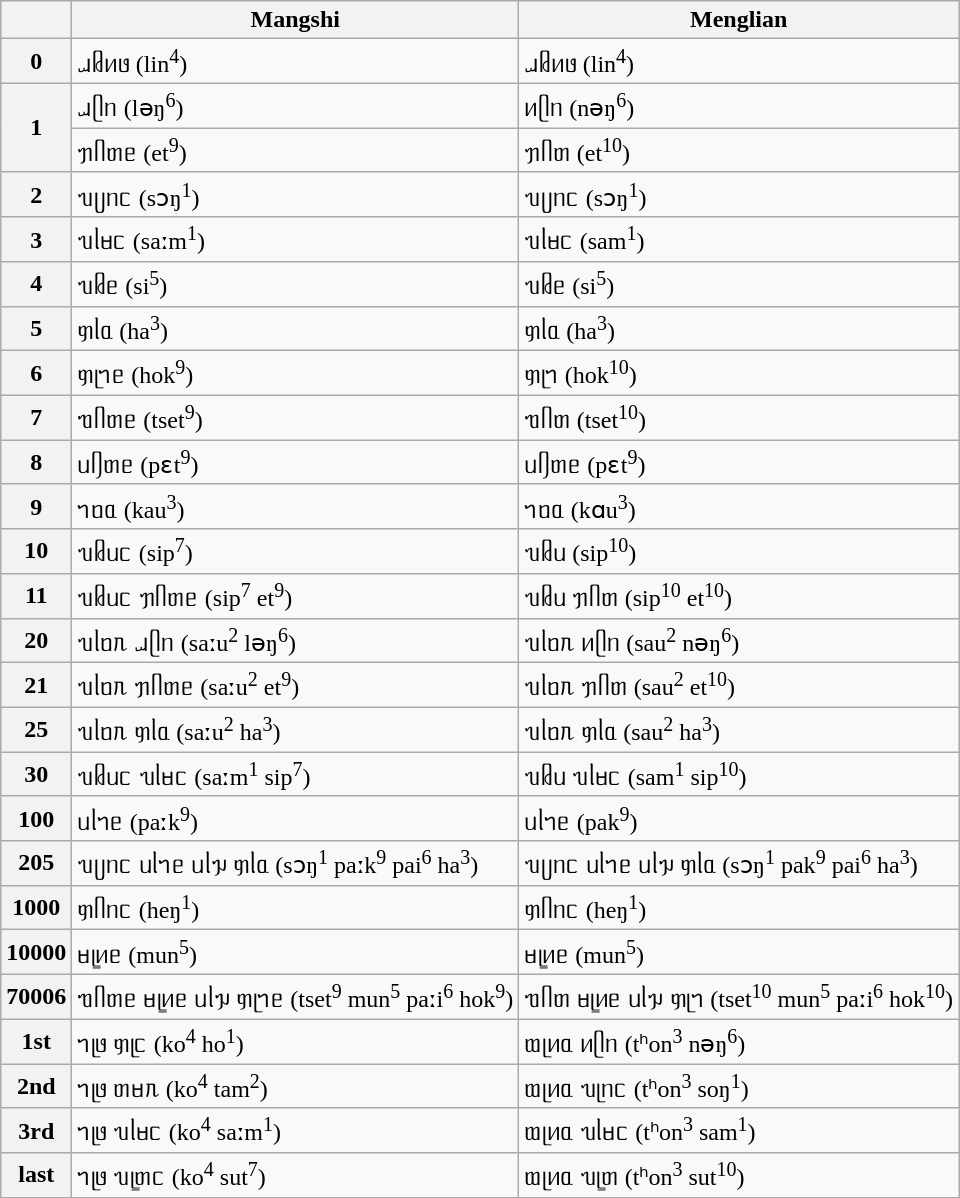<table class="wikitable">
<tr>
<th></th>
<th>Mangshi</th>
<th>Menglian</th>
</tr>
<tr>
<th>0</th>
<td>ᥘᥤᥢᥳ (lin<sup>4</sup>)</td>
<td>ᥘᥤᥢᥳ (lin<sup>4</sup>)</td>
</tr>
<tr>
<th rowspan="2">1</th>
<td>ᥘᥫᥒ (ləŋ<sup>6</sup>)</td>
<td>ᥢᥫᥒ (nəŋ<sup>6</sup>)</td>
</tr>
<tr>
<td>ᥟᥥᥖᥱ (et<sup>9</sup>)</td>
<td>ᥟᥥᥖ (et<sup>10</sup>)</td>
</tr>
<tr>
<th>2</th>
<td>ᥔᥩᥒᥴ (sɔŋ<sup>1</sup>)</td>
<td>ᥔᥩᥒᥴ (sɔŋ<sup>1</sup>)</td>
</tr>
<tr>
<th>3</th>
<td>ᥔᥣᥛᥴ (saːm<sup>1</sup>)</td>
<td>ᥔᥣᥛᥴ (sam<sup>1</sup>)</td>
</tr>
<tr>
<th>4</th>
<td>ᥔᥤᥱ (si<sup>5</sup>)</td>
<td>ᥔᥤᥱ (si<sup>5</sup>)</td>
</tr>
<tr>
<th>5</th>
<td>ᥞᥣᥲ (ha<sup>3</sup>)</td>
<td>ᥞᥣᥲ (ha<sup>3</sup>)</td>
</tr>
<tr>
<th>6</th>
<td>ᥞᥨᥐᥱ (hok<sup>9</sup>)</td>
<td>ᥞᥨᥐ (hok<sup>10</sup>)</td>
</tr>
<tr>
<th>7</th>
<td>ᥓᥥᥖᥱ (tset<sup>9</sup>)</td>
<td>ᥓᥥᥖ (tset<sup>10</sup>)</td>
</tr>
<tr>
<th>8</th>
<td>ᥙᥦᥖᥱ (pɛt<sup>9</sup>)</td>
<td>ᥙᥦᥖᥱ (pɛt<sup>9</sup>)</td>
</tr>
<tr>
<th>9</th>
<td>ᥐᥝᥲ (kau<sup>3</sup>)</td>
<td>ᥐᥝᥲ (kɑu<sup>3</sup>)</td>
</tr>
<tr>
<th>10</th>
<td>ᥔᥤᥙᥴ (sip<sup>7</sup>)</td>
<td>ᥔᥤᥙ (sip<sup>10</sup>)</td>
</tr>
<tr>
<th>11</th>
<td>ᥔᥤᥙᥴ ᥟᥥᥖᥱ (sip<sup>7</sup> et<sup>9</sup>)</td>
<td>ᥔᥤᥙ ᥟᥥᥖ (sip<sup>10</sup> et<sup>10</sup>)</td>
</tr>
<tr>
<th>20</th>
<td>ᥔᥣᥝᥰ ᥘᥫᥒ (saːu<sup>2</sup> ləŋ<sup>6</sup>)</td>
<td>ᥔᥣᥝᥰ ᥢᥫᥒ (sau<sup>2</sup> nəŋ<sup>6</sup>)</td>
</tr>
<tr>
<th>21</th>
<td>ᥔᥣᥝᥰ ᥟᥥᥖᥱ (saːu<sup>2</sup> et<sup>9</sup>)</td>
<td>ᥔᥣᥝᥰ ᥟᥥᥖ (sau<sup>2</sup> et<sup>10</sup>)</td>
</tr>
<tr>
<th>25</th>
<td>ᥔᥣᥝᥰ ᥞᥣᥲ (saːu<sup>2</sup> ha<sup>3</sup>)</td>
<td>ᥔᥣᥝᥰ ᥞᥣᥲ (sau<sup>2</sup> ha<sup>3</sup>)</td>
</tr>
<tr>
<th>30</th>
<td>ᥔᥤᥙᥴ ᥔᥣᥛᥴ (saːm<sup>1</sup> sip<sup>7</sup>)</td>
<td>ᥔᥤᥙ ᥔᥣᥛᥴ (sam<sup>1</sup> sip<sup>10</sup>)</td>
</tr>
<tr>
<th>100</th>
<td>ᥙᥣᥐᥱ (paːk<sup>9</sup>)</td>
<td>ᥙᥣᥐᥱ (pak<sup>9</sup>)</td>
</tr>
<tr>
<th>205</th>
<td>ᥔᥩᥒᥴ ᥙᥣᥐᥱ ᥙᥣᥭ ᥞᥣᥲ (sɔŋ<sup>1</sup> paːk<sup>9</sup> pai<sup>6</sup> ha<sup>3</sup>)</td>
<td>ᥔᥩᥒᥴ ᥙᥣᥐᥱ ᥙᥣᥭ ᥞᥣᥲ (sɔŋ<sup>1</sup> pak<sup>9</sup> pai<sup>6</sup> ha<sup>3</sup>)</td>
</tr>
<tr>
<th>1000</th>
<td>ᥞᥥᥒᥴ (heŋ<sup>1</sup>)</td>
<td>ᥞᥥᥒᥴ (heŋ<sup>1</sup>)</td>
</tr>
<tr>
<th>10000</th>
<td>ᥛᥧᥢᥱ (mun<sup>5</sup>)</td>
<td>ᥛᥧᥢᥱ (mun<sup>5</sup>)</td>
</tr>
<tr>
<th>70006</th>
<td>ᥓᥥᥖᥱ ᥛᥧᥢᥱ ᥙᥣᥭ ᥞᥨᥐᥱ (tset<sup>9</sup> mun<sup>5</sup> paːi<sup>6</sup> hok<sup>9</sup>)</td>
<td>ᥓᥥᥖ ᥛᥧᥢᥱ ᥙᥣᥭ ᥞᥨᥐ (tset<sup>10</sup> mun<sup>5</sup> paːi<sup>6</sup> hok<sup>10</sup>)</td>
</tr>
<tr>
<th>1st</th>
<td>ᥐᥨᥳ ᥞᥨᥴ (ko<sup>4</sup> ho<sup>1</sup>)</td>
<td>ᥗᥨᥢᥲ ᥢᥫᥒ (tʰon<sup>3</sup> nəŋ<sup>6</sup>)</td>
</tr>
<tr>
<th>2nd</th>
<td>ᥐᥨᥳ ᥖᥛᥰ (ko<sup>4</sup> tam<sup>2</sup>)</td>
<td>ᥗᥨᥢᥲ ᥔᥨᥒᥴ (tʰon<sup>3</sup> soŋ<sup>1</sup>)</td>
</tr>
<tr>
<th>3rd</th>
<td>ᥐᥨᥳ ᥔᥣᥛᥴ (ko<sup>4</sup> saːm<sup>1</sup>)</td>
<td>ᥗᥨᥢᥲ ᥔᥣᥛᥴ (tʰon<sup>3</sup> sam<sup>1</sup>)</td>
</tr>
<tr>
<th>last</th>
<td>ᥐᥨᥳ ᥔᥧᥖᥴ (ko<sup>4</sup> sut<sup>7</sup>)</td>
<td>ᥗᥨᥢᥲ ᥔᥧᥖ (tʰon<sup>3</sup> sut<sup>10</sup>)</td>
</tr>
</table>
